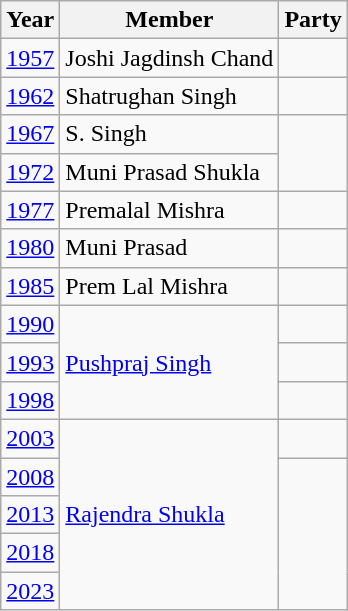<table class="wikitable sortable">
<tr>
<th>Year</th>
<th>Member</th>
<th colspan="2">Party</th>
</tr>
<tr>
<td><a href='#'>1957</a></td>
<td>Joshi Jagdinsh Chand</td>
<td></td>
</tr>
<tr>
<td><a href='#'>1962</a></td>
<td>Shatrughan Singh</td>
<td></td>
</tr>
<tr>
<td><a href='#'>1967</a></td>
<td>S. Singh</td>
</tr>
<tr>
<td><a href='#'>1972</a></td>
<td>Muni Prasad Shukla</td>
</tr>
<tr>
<td><a href='#'>1977</a></td>
<td>Premalal Mishra</td>
<td></td>
</tr>
<tr>
<td><a href='#'>1980</a></td>
<td>Muni Prasad</td>
<td></td>
</tr>
<tr>
<td><a href='#'>1985</a></td>
<td>Prem Lal Mishra</td>
<td></td>
</tr>
<tr>
<td><a href='#'>1990</a></td>
<td rowspan=3><a href='#'>Pushpraj Singh</a></td>
<td></td>
</tr>
<tr>
<td><a href='#'>1993</a></td>
</tr>
<tr>
<td><a href='#'>1998</a></td>
<td></td>
</tr>
<tr>
<td><a href='#'>2003</a></td>
<td rowspan=5><a href='#'>Rajendra Shukla</a></td>
<td></td>
</tr>
<tr>
<td><a href='#'>2008</a></td>
</tr>
<tr>
<td><a href='#'>2013</a></td>
</tr>
<tr>
<td><a href='#'>2018</a></td>
</tr>
<tr>
<td><a href='#'>2023</a></td>
</tr>
</table>
